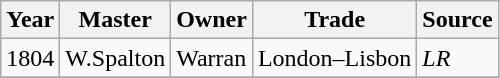<table class=" wikitable">
<tr>
<th>Year</th>
<th>Master</th>
<th>Owner</th>
<th>Trade</th>
<th>Source</th>
</tr>
<tr>
<td>1804</td>
<td>W.Spalton</td>
<td>Warran</td>
<td>London–Lisbon</td>
<td><em>LR</em></td>
</tr>
<tr>
</tr>
</table>
